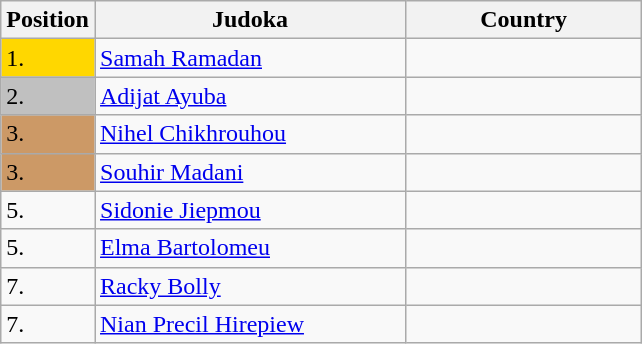<table class=wikitable>
<tr>
<th width=10>Position</th>
<th width=200>Judoka</th>
<th width=150>Country</th>
</tr>
<tr>
<td bgcolor=gold>1.</td>
<td><a href='#'>Samah Ramadan</a></td>
<td></td>
</tr>
<tr>
<td bgcolor="silver">2.</td>
<td><a href='#'>Adijat Ayuba</a></td>
<td></td>
</tr>
<tr>
<td bgcolor="CC9966">3.</td>
<td><a href='#'>Nihel Chikhrouhou</a></td>
<td></td>
</tr>
<tr>
<td bgcolor="CC9966">3.</td>
<td><a href='#'>Souhir Madani</a></td>
<td></td>
</tr>
<tr>
<td>5.</td>
<td><a href='#'>Sidonie Jiepmou</a></td>
<td></td>
</tr>
<tr>
<td>5.</td>
<td><a href='#'>Elma Bartolomeu</a></td>
<td></td>
</tr>
<tr>
<td>7.</td>
<td><a href='#'>Racky Bolly</a></td>
<td></td>
</tr>
<tr>
<td>7.</td>
<td><a href='#'>Nian Precil Hirepiew</a></td>
<td></td>
</tr>
</table>
